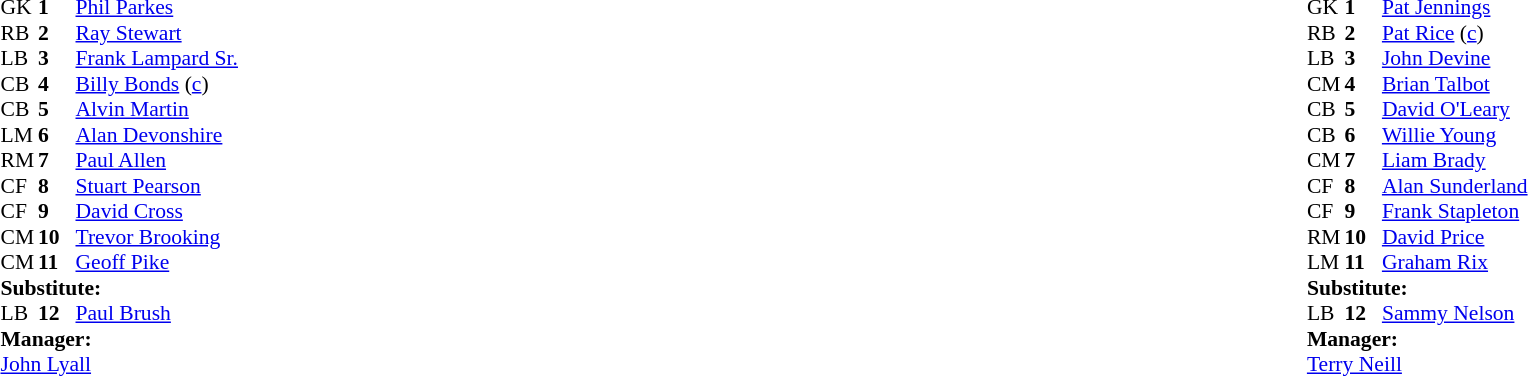<table width="100%">
<tr>
<td valign="top" width="50%"><br><table style="font-size: 90%" cellspacing="0" cellpadding="0">
<tr>
<td colspan="4"></td>
</tr>
<tr>
<th width="25"></th>
<th width="25"></th>
</tr>
<tr>
<td>GK</td>
<td><strong>1</strong></td>
<td> <a href='#'>Phil Parkes</a></td>
</tr>
<tr>
<td>RB</td>
<td><strong>2</strong></td>
<td> <a href='#'>Ray Stewart</a></td>
</tr>
<tr>
<td>LB</td>
<td><strong>3</strong></td>
<td> <a href='#'>Frank Lampard Sr.</a></td>
</tr>
<tr>
<td>CB</td>
<td><strong>4</strong></td>
<td> <a href='#'>Billy Bonds</a> (<a href='#'>c</a>)</td>
</tr>
<tr>
<td>CB</td>
<td><strong>5</strong></td>
<td> <a href='#'>Alvin Martin</a></td>
</tr>
<tr>
<td>LM</td>
<td><strong>6</strong></td>
<td> <a href='#'>Alan Devonshire</a></td>
</tr>
<tr>
<td>RM</td>
<td><strong>7</strong></td>
<td> <a href='#'>Paul Allen</a></td>
</tr>
<tr>
<td>CF</td>
<td><strong>8</strong></td>
<td> <a href='#'>Stuart Pearson</a></td>
</tr>
<tr>
<td>CF</td>
<td><strong>9</strong></td>
<td> <a href='#'>David Cross</a></td>
</tr>
<tr>
<td>CM</td>
<td><strong>10</strong></td>
<td> <a href='#'>Trevor Brooking</a></td>
</tr>
<tr>
<td>CM</td>
<td><strong>11</strong></td>
<td> <a href='#'>Geoff Pike</a></td>
</tr>
<tr>
<td colspan=4><strong>Substitute:</strong></td>
</tr>
<tr>
<td>LB</td>
<td><strong>12</strong></td>
<td> <a href='#'>Paul Brush</a></td>
</tr>
<tr>
<td colspan=4><strong>Manager:</strong></td>
</tr>
<tr>
<td colspan="4"> <a href='#'>John Lyall</a></td>
</tr>
</table>
</td>
<td valign="top" width="50%"><br><table style="font-size: 90%" cellspacing="0" cellpadding="0" align="center">
<tr>
<td colspan="4"></td>
</tr>
<tr>
<th width="25"></th>
<th width="25"></th>
</tr>
<tr>
<td>GK</td>
<td><strong>1</strong></td>
<td> <a href='#'>Pat Jennings</a></td>
</tr>
<tr>
<td>RB</td>
<td><strong>2</strong></td>
<td> <a href='#'>Pat Rice</a> (<a href='#'>c</a>)</td>
</tr>
<tr>
<td>LB</td>
<td><strong>3</strong></td>
<td> <a href='#'>John Devine</a></td>
<td></td>
</tr>
<tr>
<td>CM</td>
<td><strong>4</strong></td>
<td> <a href='#'>Brian Talbot</a></td>
</tr>
<tr>
<td>CB</td>
<td><strong>5</strong></td>
<td> <a href='#'>David O'Leary</a></td>
</tr>
<tr>
<td>CB</td>
<td><strong>6</strong></td>
<td> <a href='#'>Willie Young</a></td>
</tr>
<tr>
<td>CM</td>
<td><strong>7</strong></td>
<td> <a href='#'>Liam Brady</a></td>
</tr>
<tr>
<td>CF</td>
<td><strong>8</strong></td>
<td> <a href='#'>Alan Sunderland</a></td>
</tr>
<tr>
<td>CF</td>
<td><strong>9</strong></td>
<td> <a href='#'>Frank Stapleton</a></td>
</tr>
<tr>
<td>RM</td>
<td><strong>10</strong></td>
<td> <a href='#'>David Price</a></td>
</tr>
<tr>
<td>LM</td>
<td><strong>11</strong></td>
<td> <a href='#'>Graham Rix</a></td>
</tr>
<tr>
<td colspan=4><strong>Substitute:</strong></td>
</tr>
<tr>
<td>LB</td>
<td><strong>12</strong></td>
<td> <a href='#'>Sammy Nelson</a></td>
<td></td>
</tr>
<tr>
<td colspan=4><strong>Manager:</strong></td>
</tr>
<tr>
<td colspan="4"> <a href='#'>Terry Neill</a></td>
</tr>
</table>
</td>
</tr>
</table>
